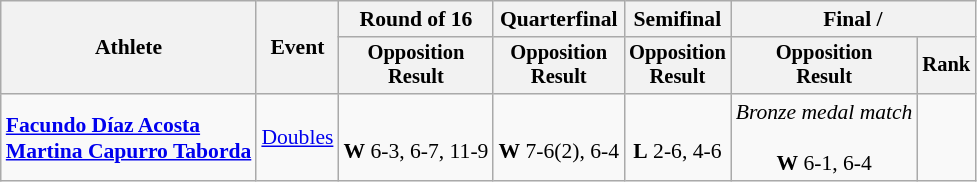<table class=wikitable style=font-size:90%;text-align:center>
<tr>
<th rowspan=2>Athlete</th>
<th rowspan=2>Event</th>
<th>Round of 16</th>
<th>Quarterfinal</th>
<th>Semifinal</th>
<th colspan=2>Final / </th>
</tr>
<tr style=font-size:95%>
<th>Opposition<br>Result</th>
<th>Opposition<br>Result</th>
<th>Opposition<br>Result</th>
<th>Opposition<br>Result</th>
<th>Rank</th>
</tr>
<tr>
<td align=left><strong><a href='#'>Facundo Díaz Acosta</a><br><a href='#'>Martina Capurro Taborda</a></strong></td>
<td align=left><a href='#'>Doubles</a></td>
<td align=center><br><strong>W</strong> 6-3, 6-7, 11-9</td>
<td align=center><br><strong>W</strong> 7-6(2), 6-4</td>
<td align=center><br><strong>L</strong> 2-6, 4-6</td>
<td><em>Bronze medal match</em><br><br><strong>W</strong> 6-1, 6-4</td>
<td></td>
</tr>
</table>
